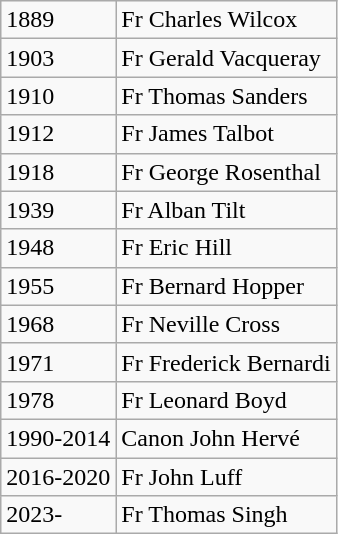<table class="wikitable">
<tr>
<td>1889</td>
<td>Fr Charles Wilcox</td>
</tr>
<tr>
<td>1903</td>
<td>Fr Gerald Vacqueray</td>
</tr>
<tr>
<td>1910</td>
<td>Fr Thomas Sanders</td>
</tr>
<tr>
<td>1912</td>
<td>Fr James Talbot</td>
</tr>
<tr>
<td>1918</td>
<td>Fr George Rosenthal</td>
</tr>
<tr>
<td>1939</td>
<td>Fr Alban Tilt</td>
</tr>
<tr>
<td>1948</td>
<td>Fr Eric Hill</td>
</tr>
<tr>
<td>1955</td>
<td>Fr Bernard Hopper</td>
</tr>
<tr>
<td>1968</td>
<td>Fr Neville Cross</td>
</tr>
<tr>
<td>1971</td>
<td>Fr Frederick Bernardi</td>
</tr>
<tr>
<td>1978</td>
<td>Fr Leonard Boyd</td>
</tr>
<tr>
<td>1990-2014</td>
<td>Canon John Hervé</td>
</tr>
<tr>
<td>2016-2020</td>
<td>Fr John Luff</td>
</tr>
<tr>
<td>2023-</td>
<td>Fr Thomas Singh</td>
</tr>
</table>
